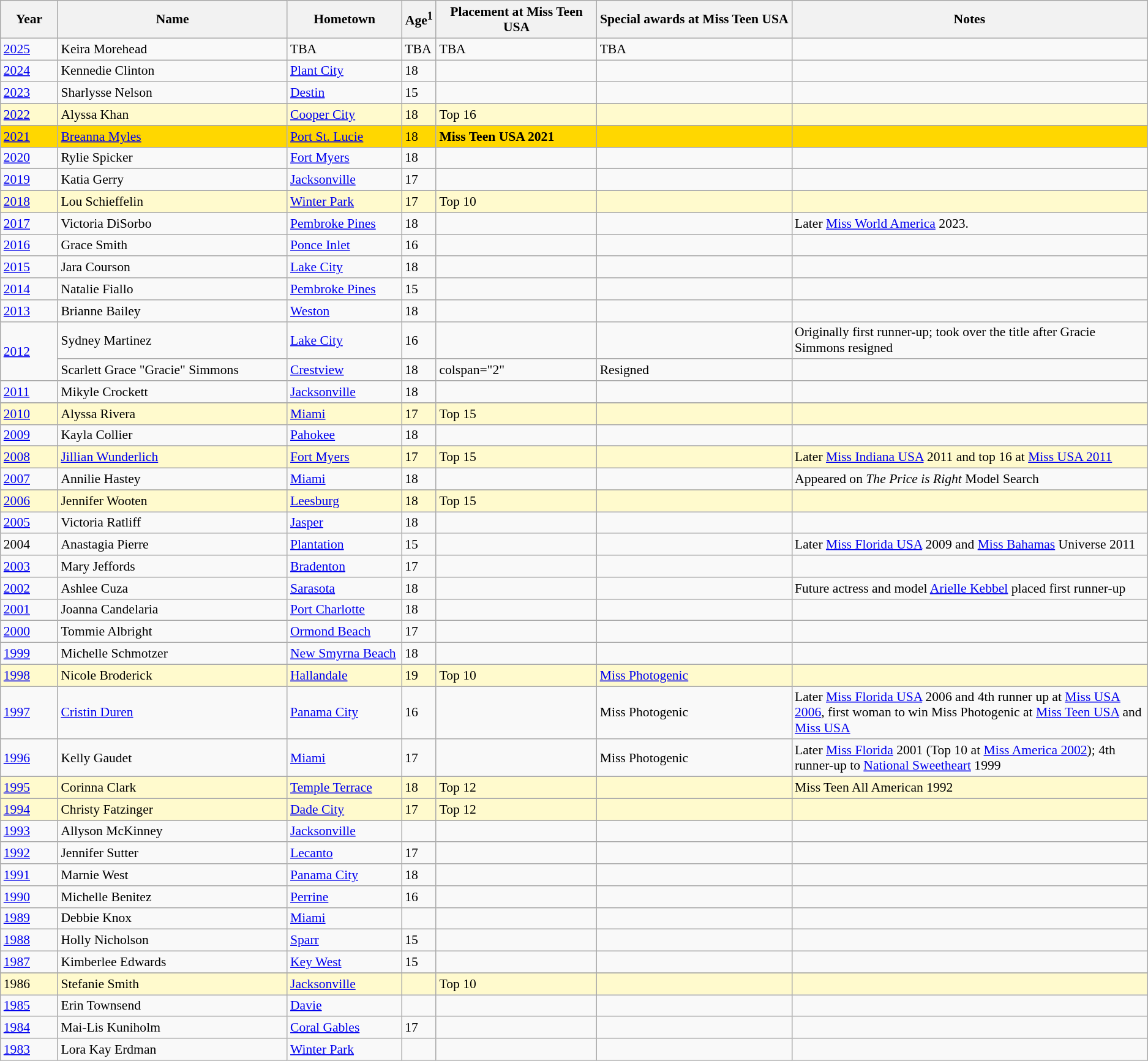<table class="wikitable"style="font-size:90%;">
<tr bgcolor="#efefef">
<th width=5%>Year</th>
<th width=20%>Name</th>
<th width=10%>Hometown</th>
<th width=3%>Age<sup>1</sup></th>
<th width=14%>Placement at Miss Teen USA</th>
<th width=17%>Special awards at Miss Teen  USA</th>
<th width=31%>Notes</th>
</tr>
<tr>
<td><a href='#'>2025</a></td>
<td>Keira Morehead</td>
<td>TBA</td>
<td>TBA</td>
<td>TBA</td>
<td>TBA</td>
<td></td>
</tr>
<tr>
<td><a href='#'>2024</a></td>
<td>Kennedie Clinton</td>
<td><a href='#'>Plant City</a></td>
<td>18</td>
<td></td>
<td></td>
<td></td>
</tr>
<tr>
<td><a href='#'>2023</a></td>
<td>Sharlysse Nelson</td>
<td><a href='#'>Destin</a></td>
<td>15</td>
<td></td>
<td></td>
<td></td>
</tr>
<tr>
</tr>
<tr style="background-color:#FFFACD;">
<td><a href='#'>2022</a></td>
<td>Alyssa Khan</td>
<td><a href='#'>Cooper City</a></td>
<td>18</td>
<td>Top 16</td>
<td></td>
<td></td>
</tr>
<tr>
</tr>
<tr style="background-color:Gold">
<td><a href='#'>2021</a></td>
<td><a href='#'>Breanna Myles</a></td>
<td><a href='#'>Port St. Lucie</a></td>
<td>18</td>
<td><strong>Miss Teen USA 2021</strong></td>
<td></td>
<td></td>
</tr>
<tr>
<td><a href='#'>2020</a></td>
<td>Rylie Spicker</td>
<td><a href='#'>Fort Myers</a></td>
<td>18</td>
<td></td>
<td></td>
<td></td>
</tr>
<tr>
<td><a href='#'>2019</a></td>
<td>Katia Gerry</td>
<td><a href='#'>Jacksonville</a></td>
<td>17</td>
<td></td>
<td></td>
<td></td>
</tr>
<tr>
</tr>
<tr style="background-color:#FFFACD;">
<td><a href='#'>2018</a></td>
<td>Lou Schieffelin</td>
<td><a href='#'>Winter Park</a></td>
<td>17</td>
<td>Top 10</td>
<td></td>
<td></td>
</tr>
<tr>
<td><a href='#'>2017</a></td>
<td>Victoria DiSorbo</td>
<td><a href='#'>Pembroke Pines</a></td>
<td>18</td>
<td></td>
<td></td>
<td>Later <a href='#'>Miss World America</a> 2023.</td>
</tr>
<tr>
<td><a href='#'>2016</a></td>
<td>Grace Smith</td>
<td><a href='#'>Ponce Inlet</a></td>
<td>16</td>
<td></td>
<td></td>
<td></td>
</tr>
<tr>
<td><a href='#'>2015</a></td>
<td>Jara Courson</td>
<td><a href='#'>Lake City</a></td>
<td>18</td>
<td></td>
<td></td>
<td></td>
</tr>
<tr>
<td><a href='#'>2014</a></td>
<td>Natalie Fiallo</td>
<td><a href='#'>Pembroke Pines</a></td>
<td>15</td>
<td></td>
<td></td>
<td></td>
</tr>
<tr>
<td><a href='#'>2013</a></td>
<td>Brianne Bailey</td>
<td><a href='#'>Weston</a></td>
<td>18</td>
<td></td>
<td></td>
<td></td>
</tr>
<tr>
<td rowspan=2><a href='#'>2012</a></td>
<td>Sydney Martinez</td>
<td><a href='#'>Lake City</a></td>
<td>16</td>
<td></td>
<td></td>
<td>Originally first runner-up; took over the title after Gracie Simmons resigned</td>
</tr>
<tr>
<td>Scarlett Grace "Gracie" Simmons</td>
<td><a href='#'>Crestview</a></td>
<td>18</td>
<td>colspan="2" </td>
<td>Resigned</td>
</tr>
<tr>
<td><a href='#'>2011</a></td>
<td>Mikyle Crockett</td>
<td><a href='#'>Jacksonville</a></td>
<td>18</td>
<td></td>
<td></td>
<td></td>
</tr>
<tr>
</tr>
<tr style="background-color:#FFFACD;">
<td><a href='#'>2010</a></td>
<td>Alyssa Rivera</td>
<td><a href='#'>Miami</a></td>
<td>17</td>
<td>Top 15</td>
<td></td>
<td></td>
</tr>
<tr>
<td><a href='#'>2009</a></td>
<td>Kayla Collier</td>
<td><a href='#'>Pahokee</a></td>
<td>18</td>
<td></td>
<td></td>
<td></td>
</tr>
<tr>
</tr>
<tr style="background-color:#FFFACD;">
<td><a href='#'>2008</a></td>
<td><a href='#'>Jillian Wunderlich</a></td>
<td><a href='#'>Fort Myers</a></td>
<td>17</td>
<td>Top 15</td>
<td></td>
<td>Later <a href='#'>Miss Indiana USA</a> 2011 and top 16 at <a href='#'>Miss USA 2011</a></td>
</tr>
<tr>
<td><a href='#'>2007</a></td>
<td>Annilie Hastey</td>
<td><a href='#'>Miami</a></td>
<td>18</td>
<td></td>
<td></td>
<td>Appeared on <em>The Price is Right</em> Model Search</td>
</tr>
<tr>
</tr>
<tr style="background-color:#FFFACD;">
<td><a href='#'>2006</a></td>
<td>Jennifer Wooten</td>
<td><a href='#'>Leesburg</a></td>
<td>18</td>
<td>Top 15</td>
<td></td>
<td></td>
</tr>
<tr>
<td><a href='#'>2005</a></td>
<td>Victoria Ratliff</td>
<td><a href='#'>Jasper</a></td>
<td>18</td>
<td></td>
<td></td>
<td></td>
</tr>
<tr>
<td>2004</td>
<td>Anastagia Pierre</td>
<td><a href='#'>Plantation</a></td>
<td>15</td>
<td></td>
<td></td>
<td>Later <a href='#'>Miss Florida USA</a> 2009 and  <a href='#'>Miss Bahamas</a> Universe 2011</td>
</tr>
<tr>
<td><a href='#'>2003</a></td>
<td>Mary Jeffords</td>
<td><a href='#'>Bradenton</a></td>
<td>17</td>
<td></td>
<td></td>
<td></td>
</tr>
<tr>
<td><a href='#'>2002</a></td>
<td>Ashlee Cuza</td>
<td><a href='#'>Sarasota</a></td>
<td>18</td>
<td></td>
<td></td>
<td>Future actress and model <a href='#'>Arielle Kebbel</a> placed first runner-up</td>
</tr>
<tr>
<td><a href='#'>2001</a></td>
<td>Joanna Candelaria</td>
<td><a href='#'>Port Charlotte</a></td>
<td>18</td>
<td></td>
<td></td>
<td></td>
</tr>
<tr>
<td><a href='#'>2000</a></td>
<td>Tommie Albright</td>
<td><a href='#'>Ormond Beach</a></td>
<td>17</td>
<td></td>
<td></td>
<td></td>
</tr>
<tr>
<td><a href='#'>1999</a></td>
<td>Michelle Schmotzer</td>
<td><a href='#'>New Smyrna Beach</a></td>
<td>18</td>
<td></td>
<td></td>
<td></td>
</tr>
<tr>
</tr>
<tr style="background-color:#FFFACD;">
<td><a href='#'>1998</a></td>
<td>Nicole Broderick</td>
<td><a href='#'>Hallandale</a></td>
<td>19</td>
<td>Top 10</td>
<td><a href='#'>Miss Photogenic</a></td>
<td></td>
</tr>
<tr>
<td><a href='#'>1997</a></td>
<td><a href='#'>Cristin Duren</a></td>
<td><a href='#'>Panama City</a></td>
<td>16</td>
<td></td>
<td>Miss Photogenic</td>
<td>Later <a href='#'>Miss Florida USA</a> 2006 and 4th runner up at <a href='#'>Miss USA 2006</a>, first woman to win Miss Photogenic at <a href='#'>Miss Teen USA</a> and <a href='#'>Miss USA</a></td>
</tr>
<tr>
<td><a href='#'>1996</a></td>
<td>Kelly Gaudet</td>
<td><a href='#'>Miami</a></td>
<td>17</td>
<td></td>
<td>Miss Photogenic</td>
<td>Later <a href='#'>Miss Florida</a> 2001 (Top 10 at <a href='#'>Miss America 2002</a>); 4th runner-up to <a href='#'>National Sweetheart</a> 1999</td>
</tr>
<tr>
</tr>
<tr style="background-color:#FFFACD;">
<td><a href='#'>1995</a></td>
<td>Corinna Clark</td>
<td><a href='#'>Temple Terrace</a></td>
<td>18</td>
<td>Top 12</td>
<td></td>
<td>Miss Teen All American 1992</td>
</tr>
<tr>
</tr>
<tr style="background-color:#FFFACD;">
<td><a href='#'>1994</a></td>
<td>Christy Fatzinger</td>
<td><a href='#'>Dade City</a></td>
<td>17</td>
<td>Top 12</td>
<td></td>
<td></td>
</tr>
<tr>
<td><a href='#'>1993</a></td>
<td>Allyson McKinney</td>
<td><a href='#'>Jacksonville</a></td>
<td></td>
<td></td>
<td></td>
<td></td>
</tr>
<tr>
<td><a href='#'>1992</a></td>
<td>Jennifer Sutter</td>
<td><a href='#'>Lecanto</a></td>
<td>17</td>
<td></td>
<td></td>
<td></td>
</tr>
<tr>
<td><a href='#'>1991</a></td>
<td>Marnie West</td>
<td><a href='#'>Panama City</a></td>
<td>18</td>
<td></td>
<td></td>
<td></td>
</tr>
<tr>
<td><a href='#'>1990</a></td>
<td>Michelle Benitez</td>
<td><a href='#'>Perrine</a></td>
<td>16</td>
<td></td>
<td></td>
<td></td>
</tr>
<tr>
<td><a href='#'>1989</a></td>
<td>Debbie Knox</td>
<td><a href='#'>Miami</a></td>
<td></td>
<td></td>
<td></td>
<td></td>
</tr>
<tr>
<td><a href='#'>1988</a></td>
<td>Holly Nicholson</td>
<td><a href='#'>Sparr</a></td>
<td>15</td>
<td></td>
<td></td>
<td></td>
</tr>
<tr>
<td><a href='#'>1987</a></td>
<td>Kimberlee Edwards</td>
<td><a href='#'>Key West</a></td>
<td>15</td>
<td></td>
<td></td>
<td></td>
</tr>
<tr>
</tr>
<tr style="background-color:#FFFACD;">
<td>1986</td>
<td>Stefanie Smith</td>
<td><a href='#'>Jacksonville</a></td>
<td></td>
<td>Top 10</td>
<td></td>
<td></td>
</tr>
<tr>
<td><a href='#'>1985</a></td>
<td>Erin Townsend</td>
<td><a href='#'>Davie</a></td>
<td></td>
<td></td>
<td></td>
<td></td>
</tr>
<tr>
<td><a href='#'>1984</a></td>
<td>Mai-Lis Kuniholm</td>
<td><a href='#'>Coral Gables</a></td>
<td>17</td>
<td></td>
<td></td>
<td></td>
</tr>
<tr>
<td><a href='#'>1983</a></td>
<td>Lora Kay Erdman</td>
<td><a href='#'>Winter Park</a></td>
<td></td>
<td></td>
<td></td>
<td></td>
</tr>
</table>
